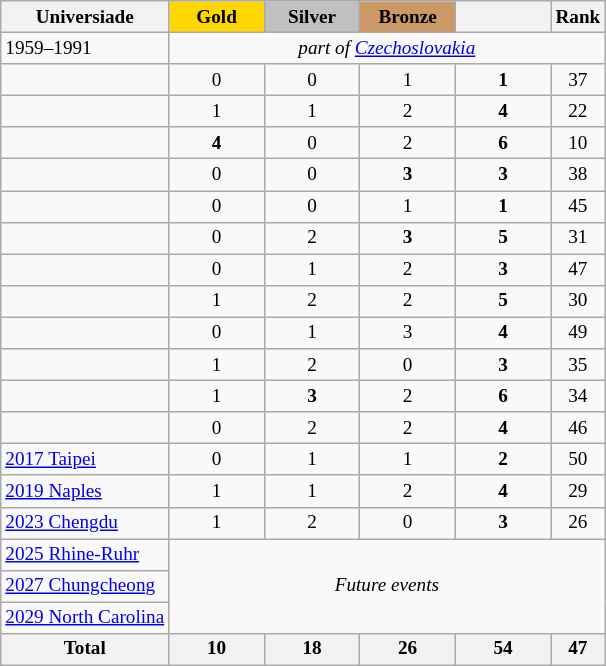<table class="wikitable" style="text-align:center; font-size:80%;">
<tr>
<th>Universiade</th>
<td style="background:gold; width:4.5em; font-weight:bold;">Gold<br></td>
<td style="background:silver; width:4.5em; font-weight:bold;">Silver<br></td>
<td style="background:#cc9966; width:4.5em; font-weight:bold;">Bronze<br></td>
<th style="width:4.5em; font-weight:bold;"></th>
<th>Rank</th>
</tr>
<tr>
<td align=left>1959–1991</td>
<td colspan=5><em>part of  <a href='#'>Czechoslovakia</a></em></td>
</tr>
<tr>
<td align=left></td>
<td>0</td>
<td>0</td>
<td>1</td>
<td><strong>1</strong></td>
<td>37</td>
</tr>
<tr>
<td align=left></td>
<td>1</td>
<td>1</td>
<td>2</td>
<td><strong>4</strong></td>
<td>22</td>
</tr>
<tr>
<td align=left></td>
<td><strong>4</strong></td>
<td>0</td>
<td>2</td>
<td><strong>6</strong></td>
<td>10</td>
</tr>
<tr>
<td align=left></td>
<td>0</td>
<td>0</td>
<td><strong>3</strong></td>
<td><strong>3</strong></td>
<td>38</td>
</tr>
<tr>
<td align=left></td>
<td>0</td>
<td>0</td>
<td>1</td>
<td><strong>1</strong></td>
<td>45</td>
</tr>
<tr>
<td align=left></td>
<td>0</td>
<td>2</td>
<td><strong>3</strong></td>
<td><strong>5</strong></td>
<td>31</td>
</tr>
<tr>
<td align=left></td>
<td>0</td>
<td>1</td>
<td>2</td>
<td><strong>3</strong></td>
<td>47</td>
</tr>
<tr>
<td align=left></td>
<td>1</td>
<td>2</td>
<td>2</td>
<td><strong>5</strong></td>
<td>30</td>
</tr>
<tr>
<td align=left></td>
<td>0</td>
<td>1</td>
<td>3</td>
<td><strong>4</strong></td>
<td>49</td>
</tr>
<tr>
<td align=left></td>
<td>1</td>
<td>2</td>
<td>0</td>
<td><strong>3</strong></td>
<td>35</td>
</tr>
<tr>
<td align=left></td>
<td>1</td>
<td><strong>3</strong></td>
<td>2</td>
<td><strong>6</strong></td>
<td>34</td>
</tr>
<tr>
<td align=left></td>
<td>0</td>
<td>2</td>
<td>2</td>
<td><strong>4</strong></td>
<td>46</td>
</tr>
<tr>
<td align=left> <a href='#'>2017 Taipei</a></td>
<td>0</td>
<td>1</td>
<td>1</td>
<td><strong>2</strong></td>
<td>50</td>
</tr>
<tr>
<td align=left> <a href='#'>2019 Naples</a></td>
<td>1</td>
<td>1</td>
<td>2</td>
<td><strong>4</strong></td>
<td>29</td>
</tr>
<tr>
<td align=left> <a href='#'>2023 Chengdu</a></td>
<td>1</td>
<td>2</td>
<td>0</td>
<td><strong>3</strong></td>
<td>26</td>
</tr>
<tr>
<td align=left> <a href='#'>2025 Rhine-Ruhr</a></td>
<td rowspan=3 colspan=6><em>Future events</em></td>
</tr>
<tr>
<td align=left> <a href='#'>2027 Chungcheong</a></td>
</tr>
<tr>
<td align=left> <a href='#'>2029 North Carolina</a></td>
</tr>
<tr>
<th>Total</th>
<th>10</th>
<th>18</th>
<th>26</th>
<th>54</th>
<th>47</th>
</tr>
</table>
